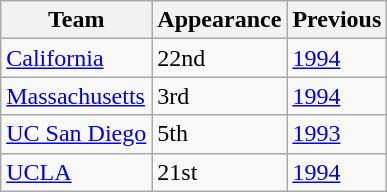<table class="wikitable sortable">
<tr>
<th>Team</th>
<th>Appearance</th>
<th>Previous</th>
</tr>
<tr>
<td><a href='#'>California</a></td>
<td>22nd</td>
<td><a href='#'>1994</a></td>
</tr>
<tr>
<td><a href='#'>Massachusetts</a></td>
<td>3rd</td>
<td><a href='#'>1994</a></td>
</tr>
<tr>
<td><a href='#'>UC San Diego</a></td>
<td>5th</td>
<td><a href='#'>1993</a></td>
</tr>
<tr>
<td><a href='#'>UCLA</a></td>
<td>21st</td>
<td><a href='#'>1994</a></td>
</tr>
</table>
